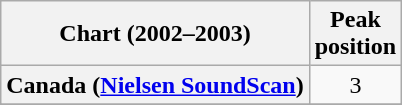<table class="wikitable sortable plainrowheaders">
<tr>
<th>Chart (2002–2003)</th>
<th>Peak<br>position</th>
</tr>
<tr>
<th scope="row">Canada (<a href='#'>Nielsen SoundScan</a>)</th>
<td align="center">3</td>
</tr>
<tr>
</tr>
<tr>
</tr>
<tr>
</tr>
<tr>
</tr>
<tr>
</tr>
<tr>
</tr>
<tr>
</tr>
<tr>
</tr>
</table>
